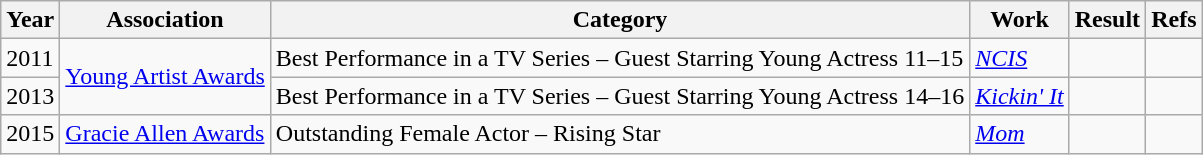<table class="wikitable">
<tr>
<th>Year</th>
<th>Association</th>
<th>Category</th>
<th>Work</th>
<th>Result</th>
<th>Refs</th>
</tr>
<tr>
<td>2011</td>
<td rowspan="2"><a href='#'>Young Artist Awards</a></td>
<td>Best Performance in a TV Series – Guest Starring Young Actress 11–15</td>
<td><em><a href='#'>NCIS</a></em></td>
<td></td>
<td></td>
</tr>
<tr>
<td>2013</td>
<td>Best Performance in a TV Series – Guest Starring Young Actress 14–16</td>
<td><em><a href='#'>Kickin' It</a></em></td>
<td></td>
<td></td>
</tr>
<tr>
<td>2015</td>
<td><a href='#'>Gracie Allen Awards</a></td>
<td>Outstanding Female Actor – Rising Star</td>
<td><em><a href='#'>Mom</a></em></td>
<td></td>
<td></td>
</tr>
</table>
